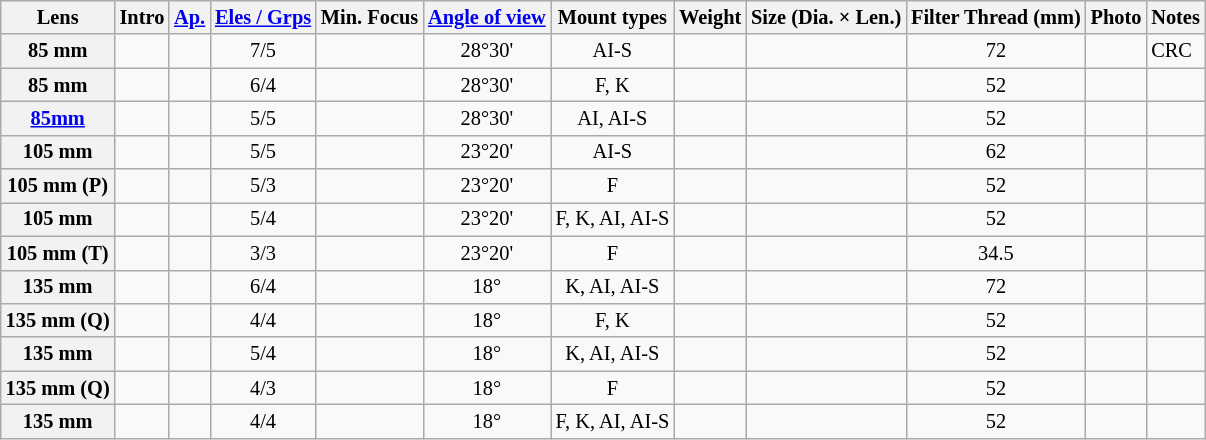<table class="wikitable sortable" style="font-size:85%;text-align:center;">
<tr>
<th data-sort-type="text">Lens</th>
<th data-sort-type="isoDate">Intro</th>
<th data-sort-type="text"><a href='#'>Ap.</a></th>
<th data-sort-type="number"><a href='#'>Eles / Grps</a></th>
<th data-sort-type="number">Min. Focus</th>
<th data-sort-type="number"><a href='#'>Angle of view</a></th>
<th data-sort-type="text">Mount types</th>
<th data-sort-type="number">Weight</th>
<th data-sort-type="number">Size (Dia. × Len.)</th>
<th data-sort-type="number">Filter Thread (mm)</th>
<th class="unsortable">Photo</th>
<th class="unsortable">Notes</th>
</tr>
<tr>
<th>85 mm </th>
<td></td>
<td></td>
<td>7/5</td>
<td></td>
<td>28°30'</td>
<td>AI-S</td>
<td></td>
<td></td>
<td>72</td>
<td></td>
<td style="text-align:left;">CRC</td>
</tr>
<tr>
<th>85 mm </th>
<td></td>
<td></td>
<td>6/4</td>
<td></td>
<td>28°30'</td>
<td>F, K</td>
<td></td>
<td></td>
<td>52</td>
<td></td>
<td style="text-align:left;"></td>
</tr>
<tr>
<th><a href='#'>85mm </a></th>
<td></td>
<td></td>
<td>5/5</td>
<td></td>
<td>28°30'</td>
<td>AI, AI-S</td>
<td></td>
<td></td>
<td>52</td>
<td></td>
<td style="text-align:left;"></td>
</tr>
<tr>
<th>105 mm </th>
<td></td>
<td></td>
<td>5/5</td>
<td></td>
<td>23°20'</td>
<td>AI-S</td>
<td></td>
<td></td>
<td>62</td>
<td></td>
<td style="text-align:left;"></td>
</tr>
<tr>
<th>105 mm  (P)</th>
<td></td>
<td></td>
<td>5/3</td>
<td></td>
<td>23°20'</td>
<td>F</td>
<td></td>
<td></td>
<td>52</td>
<td></td>
<td style="text-align:left;"></td>
</tr>
<tr>
<th>105 mm </th>
<td></td>
<td></td>
<td>5/4</td>
<td></td>
<td>23°20'</td>
<td>F, K, AI, AI-S</td>
<td></td>
<td></td>
<td>52</td>
<td></td>
<td style="text-align:left;"></td>
</tr>
<tr>
<th>105 mm  (T)</th>
<td></td>
<td></td>
<td>3/3</td>
<td></td>
<td>23°20'</td>
<td>F</td>
<td></td>
<td></td>
<td>34.5</td>
<td></td>
<td style="text-align:left;"></td>
</tr>
<tr>
<th>135 mm </th>
<td></td>
<td></td>
<td>6/4</td>
<td></td>
<td>18°</td>
<td>K, AI, AI-S</td>
<td></td>
<td></td>
<td>72</td>
<td></td>
<td style="text-align:left;"></td>
</tr>
<tr>
<th>135 mm  (Q)</th>
<td></td>
<td></td>
<td>4/4</td>
<td></td>
<td>18°</td>
<td>F, K</td>
<td></td>
<td></td>
<td>52</td>
<td></td>
<td style="text-align:left;"></td>
</tr>
<tr>
<th>135 mm </th>
<td></td>
<td></td>
<td>5/4</td>
<td></td>
<td>18°</td>
<td>K, AI, AI-S</td>
<td></td>
<td></td>
<td>52</td>
<td></td>
<td style="text-align:left;"></td>
</tr>
<tr>
<th>135 mm  (Q)</th>
<td></td>
<td></td>
<td>4/3</td>
<td></td>
<td>18°</td>
<td>F</td>
<td></td>
<td></td>
<td>52</td>
<td></td>
<td style="text-align:left;"></td>
</tr>
<tr>
<th>135 mm </th>
<td></td>
<td></td>
<td>4/4</td>
<td></td>
<td>18°</td>
<td>F, K, AI, AI-S</td>
<td></td>
<td></td>
<td>52</td>
<td></td>
<td style="text-align:left;"></td>
</tr>
</table>
